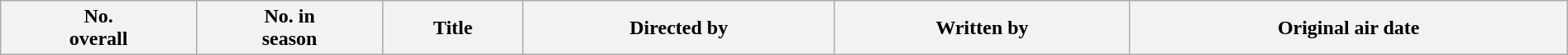<table class="wikitable plainrowheaders" style="width:100%; background:#fff;">
<tr>
<th style="background:#;">No.<br>overall</th>
<th style="background:#;">No. in<br>season</th>
<th style="background:#;">Title</th>
<th style="background:#;">Directed by</th>
<th style="background:#;">Written by</th>
<th style="background:#;">Original air date<br>


































</th>
</tr>
</table>
